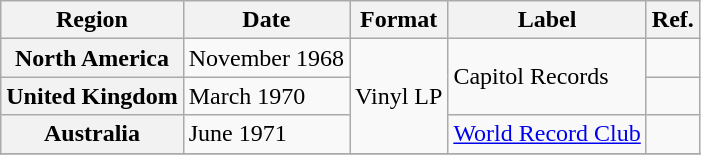<table class="wikitable plainrowheaders">
<tr>
<th scope="col">Region</th>
<th scope="col">Date</th>
<th scope="col">Format</th>
<th scope="col">Label</th>
<th scope="col">Ref.</th>
</tr>
<tr>
<th scope="row">North America</th>
<td>November 1968</td>
<td rowspan="3">Vinyl LP</td>
<td rowspan="2">Capitol Records</td>
<td></td>
</tr>
<tr>
<th scope="row">United Kingdom</th>
<td>March 1970</td>
<td></td>
</tr>
<tr>
<th scope="row">Australia</th>
<td>June 1971</td>
<td><a href='#'>World Record Club</a></td>
<td></td>
</tr>
<tr>
</tr>
</table>
